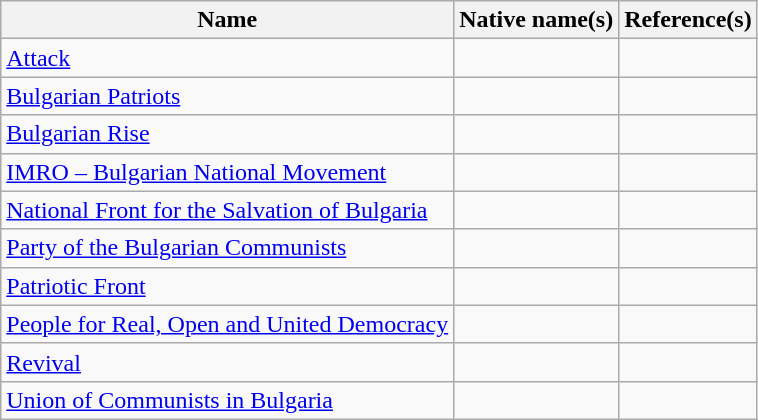<table class="wikitable">
<tr>
<th>Name</th>
<th>Native name(s)</th>
<th>Reference(s)</th>
</tr>
<tr>
<td><a href='#'>Attack</a></td>
<td></td>
<td></td>
</tr>
<tr>
<td><a href='#'>Bulgarian Patriots</a></td>
<td></td>
<td></td>
</tr>
<tr>
<td><a href='#'>Bulgarian Rise</a></td>
<td></td>
<td></td>
</tr>
<tr>
<td><a href='#'>IMRO – Bulgarian National Movement</a></td>
<td></td>
<td></td>
</tr>
<tr>
<td><a href='#'>National Front for the Salvation of Bulgaria</a></td>
<td></td>
<td></td>
</tr>
<tr>
<td><a href='#'>Party of the Bulgarian Communists</a></td>
<td></td>
<td></td>
</tr>
<tr>
<td><a href='#'>Patriotic Front</a></td>
<td></td>
<td></td>
</tr>
<tr>
<td><a href='#'>People for Real, Open and United Democracy</a></td>
<td></td>
<td></td>
</tr>
<tr>
<td><a href='#'>Revival</a></td>
<td></td>
<td></td>
</tr>
<tr>
<td><a href='#'>Union of Communists in Bulgaria</a></td>
<td></td>
<td></td>
</tr>
</table>
